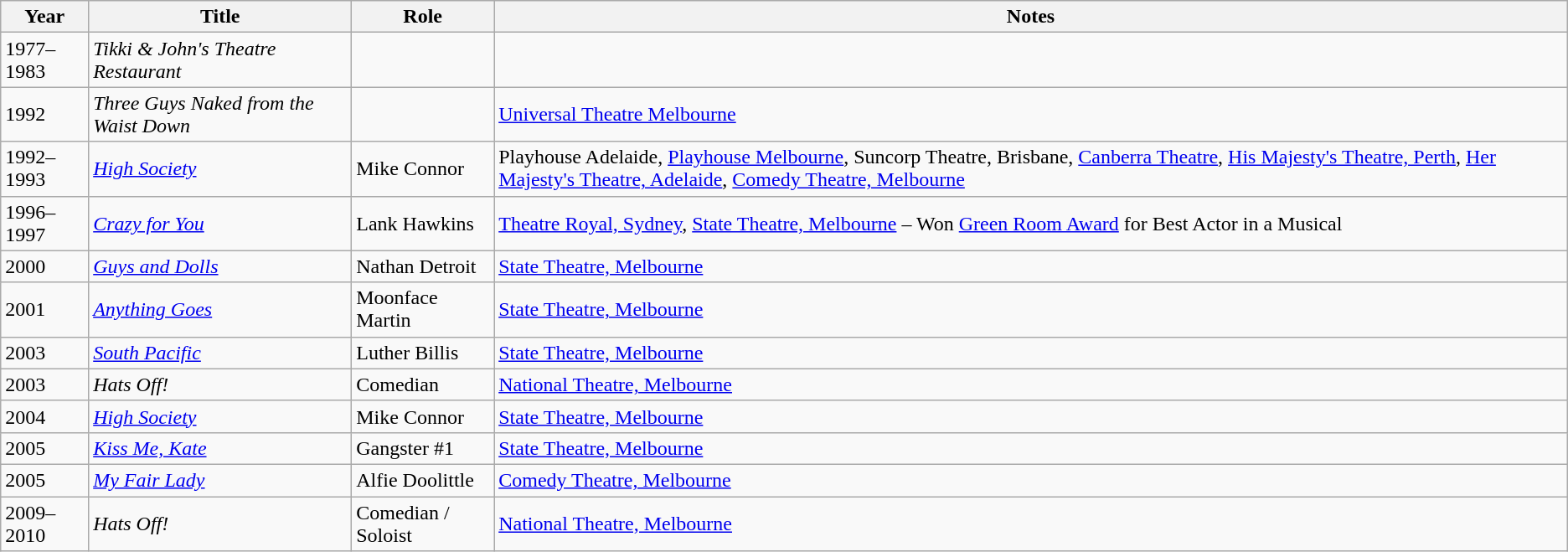<table class="wikitable">
<tr>
<th>Year</th>
<th>Title</th>
<th>Role</th>
<th>Notes</th>
</tr>
<tr>
<td>1977–1983</td>
<td><em>Tikki & John's Theatre Restaurant</em></td>
<td></td>
<td></td>
</tr>
<tr>
<td>1992</td>
<td><em>Three Guys Naked from the Waist Down</em></td>
<td></td>
<td><a href='#'>Universal Theatre Melbourne</a></td>
</tr>
<tr>
<td>1992–1993</td>
<td><em><a href='#'>High Society</a></em></td>
<td>Mike Connor</td>
<td>Playhouse Adelaide, <a href='#'>Playhouse Melbourne</a>, Suncorp Theatre, Brisbane, <a href='#'>Canberra Theatre</a>, <a href='#'>His Majesty's Theatre, Perth</a>, <a href='#'>Her Majesty's Theatre, Adelaide</a>, <a href='#'>Comedy Theatre, Melbourne</a></td>
</tr>
<tr>
<td>1996–1997</td>
<td><em><a href='#'>Crazy for You</a></em></td>
<td>Lank Hawkins</td>
<td><a href='#'>Theatre Royal, Sydney</a>, <a href='#'>State Theatre, Melbourne</a> – Won <a href='#'>Green Room Award</a> for Best Actor in a Musical</td>
</tr>
<tr>
<td>2000</td>
<td><em><a href='#'>Guys and Dolls</a></em></td>
<td>Nathan Detroit</td>
<td><a href='#'>State Theatre, Melbourne</a></td>
</tr>
<tr>
<td>2001</td>
<td><em><a href='#'>Anything Goes</a></em></td>
<td>Moonface Martin</td>
<td><a href='#'>State Theatre, Melbourne</a></td>
</tr>
<tr>
<td>2003</td>
<td><em><a href='#'>South Pacific</a></em></td>
<td>Luther Billis</td>
<td><a href='#'>State Theatre, Melbourne</a></td>
</tr>
<tr>
<td>2003</td>
<td><em>Hats Off!</em></td>
<td>Comedian</td>
<td><a href='#'>National Theatre, Melbourne</a></td>
</tr>
<tr>
<td>2004</td>
<td><em><a href='#'>High Society</a></em></td>
<td>Mike Connor</td>
<td><a href='#'>State Theatre, Melbourne</a></td>
</tr>
<tr>
<td>2005</td>
<td><em><a href='#'>Kiss Me, Kate</a></em></td>
<td>Gangster #1</td>
<td><a href='#'>State Theatre, Melbourne</a></td>
</tr>
<tr>
<td>2005</td>
<td><em><a href='#'>My Fair Lady</a></em></td>
<td>Alfie Doolittle</td>
<td><a href='#'>Comedy Theatre, Melbourne</a></td>
</tr>
<tr>
<td>2009–2010</td>
<td><em>Hats Off!</em></td>
<td>Comedian / Soloist</td>
<td><a href='#'>National Theatre, Melbourne</a></td>
</tr>
</table>
